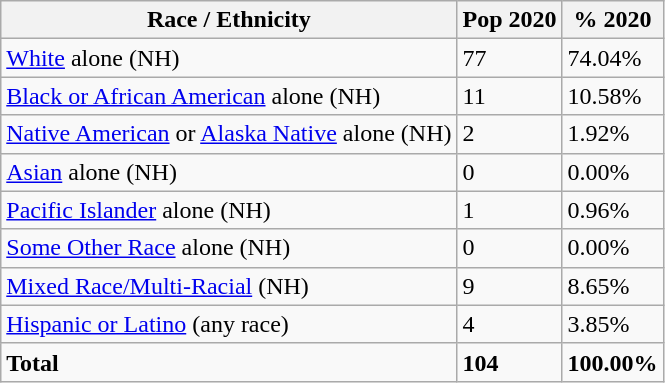<table class="wikitable">
<tr>
<th>Race / Ethnicity</th>
<th>Pop 2020</th>
<th>% 2020</th>
</tr>
<tr>
<td><a href='#'>White</a> alone (NH)</td>
<td>77</td>
<td>74.04%</td>
</tr>
<tr>
<td><a href='#'>Black or African American</a> alone (NH)</td>
<td>11</td>
<td>10.58%</td>
</tr>
<tr>
<td><a href='#'>Native American</a> or <a href='#'>Alaska Native</a> alone (NH)</td>
<td>2</td>
<td>1.92%</td>
</tr>
<tr>
<td><a href='#'>Asian</a> alone (NH)</td>
<td>0</td>
<td>0.00%</td>
</tr>
<tr>
<td><a href='#'>Pacific Islander</a> alone (NH)</td>
<td>1</td>
<td>0.96%</td>
</tr>
<tr>
<td><a href='#'>Some Other Race</a> alone (NH)</td>
<td>0</td>
<td>0.00%</td>
</tr>
<tr>
<td><a href='#'>Mixed Race/Multi-Racial</a> (NH)</td>
<td>9</td>
<td>8.65%</td>
</tr>
<tr>
<td><a href='#'>Hispanic or Latino</a> (any race)</td>
<td>4</td>
<td>3.85%</td>
</tr>
<tr>
<td><strong>Total</strong></td>
<td><strong>104</strong></td>
<td><strong>100.00%</strong></td>
</tr>
</table>
